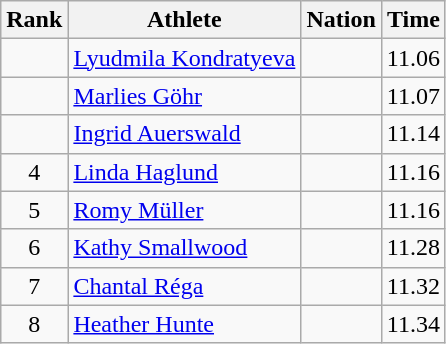<table class="wikitable sortable" style="text-align:center">
<tr>
<th>Rank</th>
<th>Athlete</th>
<th>Nation</th>
<th>Time</th>
</tr>
<tr>
<td></td>
<td align=left><a href='#'>Lyudmila Kondratyeva</a></td>
<td align=left></td>
<td>11.06</td>
</tr>
<tr>
<td></td>
<td align=left><a href='#'>Marlies Göhr</a></td>
<td align=left></td>
<td>11.07</td>
</tr>
<tr>
<td></td>
<td align=left><a href='#'>Ingrid Auerswald</a></td>
<td align=left></td>
<td>11.14</td>
</tr>
<tr>
<td>4</td>
<td align=left><a href='#'>Linda Haglund</a></td>
<td align=left></td>
<td>11.16</td>
</tr>
<tr>
<td>5</td>
<td align=left><a href='#'>Romy Müller</a></td>
<td align=left></td>
<td>11.16</td>
</tr>
<tr>
<td>6</td>
<td align=left><a href='#'>Kathy Smallwood</a></td>
<td align=left></td>
<td>11.28</td>
</tr>
<tr>
<td>7</td>
<td align=left><a href='#'>Chantal Réga</a></td>
<td align=left></td>
<td>11.32</td>
</tr>
<tr>
<td>8</td>
<td align=left><a href='#'>Heather Hunte</a></td>
<td align=left></td>
<td>11.34</td>
</tr>
</table>
